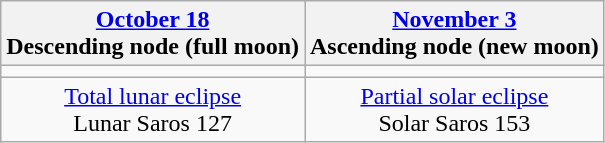<table class="wikitable">
<tr>
<th><a href='#'>October 18</a><br>Descending node (full moon)<br></th>
<th><a href='#'>November 3</a><br>Ascending node (new moon)<br></th>
</tr>
<tr>
<td></td>
<td></td>
</tr>
<tr align=center>
<td><a href='#'>Total lunar eclipse</a><br>Lunar Saros 127</td>
<td><a href='#'>Partial solar eclipse</a><br>Solar Saros 153</td>
</tr>
</table>
